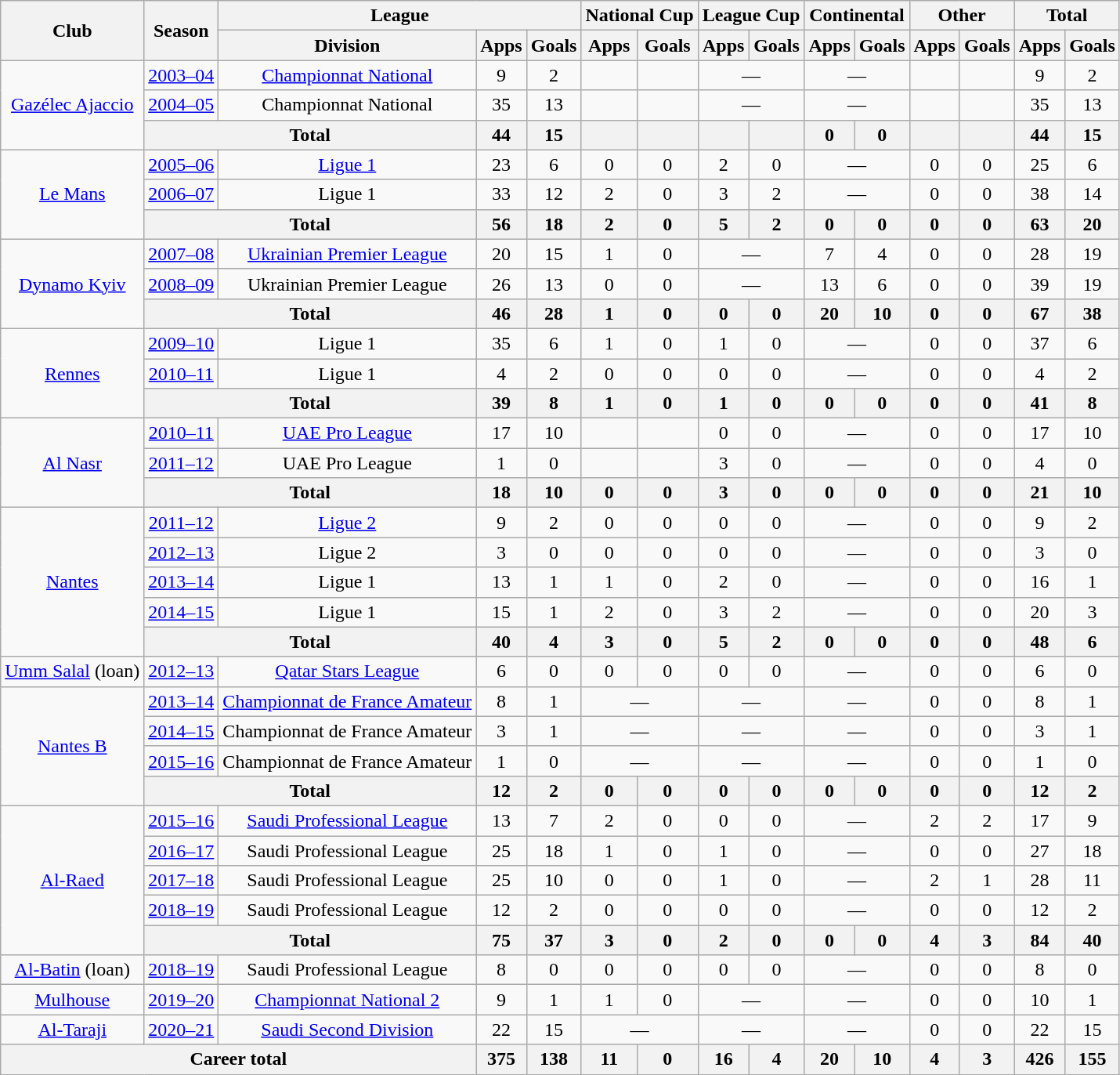<table class="wikitable" style="text-align:center">
<tr>
<th rowspan="2">Club</th>
<th rowspan="2">Season</th>
<th colspan="3">League</th>
<th colspan="2">National Cup</th>
<th colspan="2">League Cup</th>
<th colspan="2">Continental</th>
<th colspan="2">Other</th>
<th colspan="2">Total</th>
</tr>
<tr>
<th>Division</th>
<th>Apps</th>
<th>Goals</th>
<th>Apps</th>
<th>Goals</th>
<th>Apps</th>
<th>Goals</th>
<th>Apps</th>
<th>Goals</th>
<th>Apps</th>
<th>Goals</th>
<th>Apps</th>
<th>Goals</th>
</tr>
<tr>
<td rowspan="3"><a href='#'>Gazélec Ajaccio</a></td>
<td><a href='#'>2003–04</a></td>
<td><a href='#'>Championnat National</a></td>
<td>9</td>
<td>2</td>
<td></td>
<td></td>
<td colspan="2">—</td>
<td colspan="2">—</td>
<td></td>
<td></td>
<td>9</td>
<td>2</td>
</tr>
<tr>
<td><a href='#'>2004–05</a></td>
<td>Championnat National</td>
<td>35</td>
<td>13</td>
<td></td>
<td></td>
<td colspan="2">—</td>
<td colspan="2">—</td>
<td></td>
<td></td>
<td>35</td>
<td>13</td>
</tr>
<tr>
<th colspan="2">Total</th>
<th>44</th>
<th>15</th>
<th></th>
<th></th>
<th></th>
<th></th>
<th>0</th>
<th>0</th>
<th></th>
<th></th>
<th>44</th>
<th>15</th>
</tr>
<tr>
<td rowspan="3"><a href='#'>Le Mans</a></td>
<td><a href='#'>2005–06</a></td>
<td><a href='#'>Ligue 1</a></td>
<td>23</td>
<td>6</td>
<td>0</td>
<td>0</td>
<td>2</td>
<td>0</td>
<td colspan="2">—</td>
<td>0</td>
<td>0</td>
<td>25</td>
<td>6</td>
</tr>
<tr>
<td><a href='#'>2006–07</a></td>
<td>Ligue 1</td>
<td>33</td>
<td>12</td>
<td>2</td>
<td>0</td>
<td>3</td>
<td>2</td>
<td colspan="2">—</td>
<td>0</td>
<td>0</td>
<td>38</td>
<td>14</td>
</tr>
<tr>
<th colspan="2">Total</th>
<th>56</th>
<th>18</th>
<th>2</th>
<th>0</th>
<th>5</th>
<th>2</th>
<th>0</th>
<th>0</th>
<th>0</th>
<th>0</th>
<th>63</th>
<th>20</th>
</tr>
<tr>
<td rowspan="3"><a href='#'>Dynamo Kyiv</a></td>
<td><a href='#'>2007–08</a></td>
<td><a href='#'>Ukrainian Premier League</a></td>
<td>20</td>
<td>15</td>
<td>1</td>
<td>0</td>
<td colspan="2">—</td>
<td>7</td>
<td>4</td>
<td>0</td>
<td>0</td>
<td>28</td>
<td>19</td>
</tr>
<tr>
<td><a href='#'>2008–09</a></td>
<td>Ukrainian Premier League</td>
<td>26</td>
<td>13</td>
<td>0</td>
<td>0</td>
<td colspan="2">—</td>
<td>13</td>
<td>6</td>
<td>0</td>
<td>0</td>
<td>39</td>
<td>19</td>
</tr>
<tr>
<th colspan="2">Total</th>
<th>46</th>
<th>28</th>
<th>1</th>
<th>0</th>
<th>0</th>
<th>0</th>
<th>20</th>
<th>10</th>
<th>0</th>
<th>0</th>
<th>67</th>
<th>38</th>
</tr>
<tr>
<td rowspan="3"><a href='#'>Rennes</a></td>
<td><a href='#'>2009–10</a></td>
<td>Ligue 1</td>
<td>35</td>
<td>6</td>
<td>1</td>
<td>0</td>
<td>1</td>
<td>0</td>
<td colspan="2">—</td>
<td>0</td>
<td>0</td>
<td>37</td>
<td>6</td>
</tr>
<tr>
<td><a href='#'>2010–11</a></td>
<td>Ligue 1</td>
<td>4</td>
<td>2</td>
<td>0</td>
<td>0</td>
<td>0</td>
<td>0</td>
<td colspan="2">—</td>
<td>0</td>
<td>0</td>
<td>4</td>
<td>2</td>
</tr>
<tr>
<th colspan="2">Total</th>
<th>39</th>
<th>8</th>
<th>1</th>
<th>0</th>
<th>1</th>
<th>0</th>
<th>0</th>
<th>0</th>
<th>0</th>
<th>0</th>
<th>41</th>
<th>8</th>
</tr>
<tr>
<td rowspan="3"><a href='#'>Al Nasr</a></td>
<td><a href='#'>2010–11</a></td>
<td><a href='#'>UAE Pro League</a></td>
<td>17</td>
<td>10</td>
<td></td>
<td></td>
<td>0</td>
<td>0</td>
<td colspan="2">—</td>
<td>0</td>
<td>0</td>
<td>17</td>
<td>10</td>
</tr>
<tr>
<td><a href='#'>2011–12</a></td>
<td>UAE Pro League</td>
<td>1</td>
<td>0</td>
<td></td>
<td></td>
<td>3</td>
<td>0</td>
<td colspan="2">—</td>
<td>0</td>
<td>0</td>
<td>4</td>
<td>0</td>
</tr>
<tr>
<th colspan="2">Total</th>
<th>18</th>
<th>10</th>
<th>0</th>
<th>0</th>
<th>3</th>
<th>0</th>
<th>0</th>
<th>0</th>
<th>0</th>
<th>0</th>
<th>21</th>
<th>10</th>
</tr>
<tr>
<td rowspan="5"><a href='#'>Nantes</a></td>
<td><a href='#'>2011–12</a></td>
<td><a href='#'>Ligue 2</a></td>
<td>9</td>
<td>2</td>
<td>0</td>
<td>0</td>
<td>0</td>
<td>0</td>
<td colspan="2">—</td>
<td>0</td>
<td>0</td>
<td>9</td>
<td>2</td>
</tr>
<tr>
<td><a href='#'>2012–13</a></td>
<td>Ligue 2</td>
<td>3</td>
<td>0</td>
<td>0</td>
<td>0</td>
<td>0</td>
<td>0</td>
<td colspan="2">—</td>
<td>0</td>
<td>0</td>
<td>3</td>
<td>0</td>
</tr>
<tr>
<td><a href='#'>2013–14</a></td>
<td>Ligue 1</td>
<td>13</td>
<td>1</td>
<td>1</td>
<td>0</td>
<td>2</td>
<td>0</td>
<td colspan="2">—</td>
<td>0</td>
<td>0</td>
<td>16</td>
<td>1</td>
</tr>
<tr>
<td><a href='#'>2014–15</a></td>
<td>Ligue 1</td>
<td>15</td>
<td>1</td>
<td>2</td>
<td>0</td>
<td>3</td>
<td>2</td>
<td colspan="2">—</td>
<td>0</td>
<td>0</td>
<td>20</td>
<td>3</td>
</tr>
<tr>
<th colspan="2">Total</th>
<th>40</th>
<th>4</th>
<th>3</th>
<th>0</th>
<th>5</th>
<th>2</th>
<th>0</th>
<th>0</th>
<th>0</th>
<th>0</th>
<th>48</th>
<th>6</th>
</tr>
<tr>
<td><a href='#'>Umm Salal</a> (loan)</td>
<td><a href='#'>2012–13</a></td>
<td><a href='#'>Qatar Stars League</a></td>
<td>6</td>
<td>0</td>
<td>0</td>
<td>0</td>
<td>0</td>
<td>0</td>
<td colspan="2">—</td>
<td>0</td>
<td>0</td>
<td>6</td>
<td>0</td>
</tr>
<tr>
<td rowspan="4"><a href='#'>Nantes B</a></td>
<td><a href='#'>2013–14</a></td>
<td><a href='#'>Championnat de France Amateur</a></td>
<td>8</td>
<td>1</td>
<td colspan="2">—</td>
<td colspan="2">—</td>
<td colspan="2">—</td>
<td>0</td>
<td>0</td>
<td>8</td>
<td>1</td>
</tr>
<tr>
<td><a href='#'>2014–15</a></td>
<td>Championnat de France Amateur</td>
<td>3</td>
<td>1</td>
<td colspan="2">—</td>
<td colspan="2">—</td>
<td colspan="2">—</td>
<td>0</td>
<td>0</td>
<td>3</td>
<td>1</td>
</tr>
<tr>
<td><a href='#'>2015–16</a></td>
<td>Championnat de France Amateur</td>
<td>1</td>
<td>0</td>
<td colspan="2">—</td>
<td colspan="2">—</td>
<td colspan="2">—</td>
<td>0</td>
<td>0</td>
<td>1</td>
<td>0</td>
</tr>
<tr>
<th colspan="2">Total</th>
<th>12</th>
<th>2</th>
<th>0</th>
<th>0</th>
<th>0</th>
<th>0</th>
<th>0</th>
<th>0</th>
<th>0</th>
<th>0</th>
<th>12</th>
<th>2</th>
</tr>
<tr>
<td rowspan="5"><a href='#'>Al-Raed</a></td>
<td><a href='#'>2015–16</a></td>
<td><a href='#'>Saudi Professional League</a></td>
<td>13</td>
<td>7</td>
<td>2</td>
<td>0</td>
<td>0</td>
<td>0</td>
<td colspan="2">—</td>
<td>2</td>
<td>2</td>
<td>17</td>
<td>9</td>
</tr>
<tr>
<td><a href='#'>2016–17</a></td>
<td>Saudi Professional League</td>
<td>25</td>
<td>18</td>
<td>1</td>
<td>0</td>
<td>1</td>
<td>0</td>
<td colspan="2">—</td>
<td>0</td>
<td>0</td>
<td>27</td>
<td>18</td>
</tr>
<tr>
<td><a href='#'>2017–18</a></td>
<td>Saudi Professional League</td>
<td>25</td>
<td>10</td>
<td>0</td>
<td>0</td>
<td>1</td>
<td>0</td>
<td colspan="2">—</td>
<td>2</td>
<td>1</td>
<td>28</td>
<td>11</td>
</tr>
<tr>
<td><a href='#'>2018–19</a></td>
<td>Saudi Professional League</td>
<td>12</td>
<td>2</td>
<td>0</td>
<td>0</td>
<td>0</td>
<td>0</td>
<td colspan="2">—</td>
<td>0</td>
<td>0</td>
<td>12</td>
<td>2</td>
</tr>
<tr>
<th colspan="2">Total</th>
<th>75</th>
<th>37</th>
<th>3</th>
<th>0</th>
<th>2</th>
<th>0</th>
<th>0</th>
<th>0</th>
<th>4</th>
<th>3</th>
<th>84</th>
<th>40</th>
</tr>
<tr>
<td><a href='#'>Al-Batin</a> (loan)</td>
<td><a href='#'>2018–19</a></td>
<td>Saudi Professional League</td>
<td>8</td>
<td>0</td>
<td>0</td>
<td>0</td>
<td>0</td>
<td>0</td>
<td colspan="2">—</td>
<td>0</td>
<td>0</td>
<td>8</td>
<td>0</td>
</tr>
<tr>
<td><a href='#'>Mulhouse</a></td>
<td><a href='#'>2019–20</a></td>
<td><a href='#'>Championnat National 2</a></td>
<td>9</td>
<td>1</td>
<td>1</td>
<td>0</td>
<td colspan="2">—</td>
<td colspan="2">—</td>
<td>0</td>
<td>0</td>
<td>10</td>
<td>1</td>
</tr>
<tr>
<td><a href='#'>Al-Taraji</a></td>
<td><a href='#'>2020–21</a></td>
<td><a href='#'>Saudi Second Division</a></td>
<td>22</td>
<td>15</td>
<td colspan="2">—</td>
<td colspan="2">—</td>
<td colspan="2">—</td>
<td>0</td>
<td>0</td>
<td>22</td>
<td>15</td>
</tr>
<tr>
<th colspan="3">Career total</th>
<th>375</th>
<th>138</th>
<th>11</th>
<th>0</th>
<th>16</th>
<th>4</th>
<th>20</th>
<th>10</th>
<th>4</th>
<th>3</th>
<th>426</th>
<th>155</th>
</tr>
</table>
